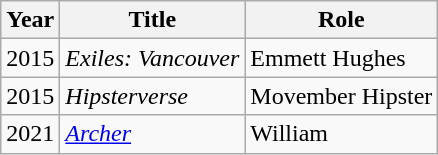<table class="wikitable">
<tr>
<th>Year</th>
<th>Title</th>
<th>Role</th>
</tr>
<tr>
<td>2015</td>
<td><em>Exiles: Vancouver</em></td>
<td>Emmett Hughes</td>
</tr>
<tr>
<td>2015</td>
<td><em>Hipsterverse</em></td>
<td>Movember Hipster</td>
</tr>
<tr>
<td>2021</td>
<td><em><a href='#'>Archer</a></em></td>
<td>William</td>
</tr>
</table>
